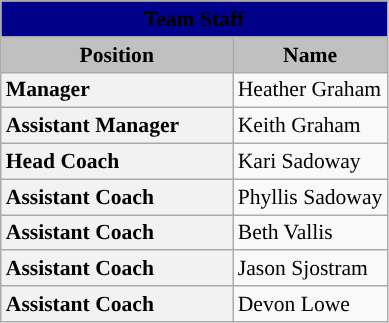<table class="wikitable" style="text-align:left; font-size:90%;">
<tr>
<th style=background:DarkBlue colspan=2><span>Team Staff</span></th>
</tr>
<tr>
<th width=60% style="background:silver;">Position</th>
<th style="background:silver;">Name</th>
</tr>
<tr>
<th style="text-align:left;">Manager</th>
<td>Heather Graham</td>
</tr>
<tr>
<th style="text-align:left;">Assistant Manager</th>
<td>Keith Graham</td>
</tr>
<tr>
<th style="text-align:left;">Head Coach</th>
<td>Kari Sadoway</td>
</tr>
<tr>
<th style="text-align:left;">Assistant Coach</th>
<td>Phyllis Sadoway</td>
</tr>
<tr>
<th style="text-align:left;">Assistant Coach</th>
<td>Beth Vallis</td>
</tr>
<tr>
<th style="text-align:left;">Assistant Coach</th>
<td>Jason Sjostram</td>
</tr>
<tr>
<th style="text-align:left;">Assistant Coach</th>
<td>Devon Lowe </td>
</tr>
</table>
